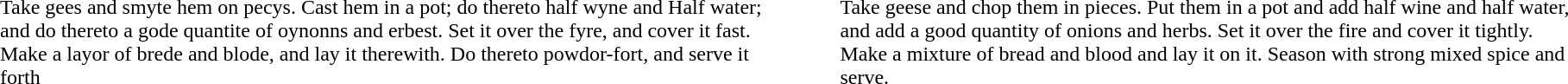<table cellspacing="0" cellpadding="20" border="0">
<tr>
<td>Take gees and smyte hem on pecys. Cast hem in a pot; do thereto half wyne and Half water; and do thereto a gode quantite of oynonns and erbest. Set it over the fyre, and cover it fast. Make a layor of brede and blode, and lay it therewith. Do thereto powdor-fort, and serve it forth</td>
<td>Take geese and chop them in pieces. Put them in a pot and add half wine and half water, and add a good quantity of onions and herbs. Set it over the fire and cover it tightly. Make a mixture of bread and blood and lay it on it. Season with strong mixed spice and serve.</td>
</tr>
</table>
